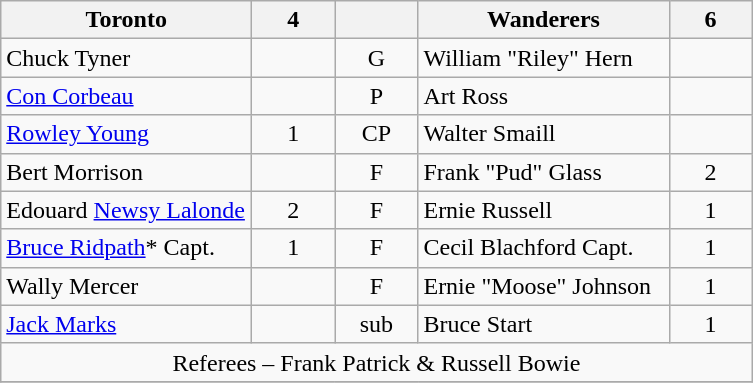<table class="wikitable" style="text-align:center;">
<tr>
<th style="width:10em">Toronto</th>
<th style="width:3em">4</th>
<th style="width:3em"></th>
<th style="width:10em">Wanderers</th>
<th style="width:3em">6</th>
</tr>
<tr>
<td align="left">Chuck Tyner</td>
<td></td>
<td>G</td>
<td align="left">William "Riley" Hern</td>
<td></td>
</tr>
<tr>
<td align="left"><a href='#'>Con Corbeau</a></td>
<td></td>
<td>P</td>
<td align="left">Art Ross</td>
<td></td>
</tr>
<tr>
<td align="left"><a href='#'>Rowley Young</a></td>
<td>1</td>
<td>CP</td>
<td align="left">Walter Smaill</td>
<td></td>
</tr>
<tr>
<td align="left">Bert Morrison</td>
<td></td>
<td>F</td>
<td align="left">Frank "Pud" Glass</td>
<td>2</td>
</tr>
<tr>
<td align="left">Edouard <a href='#'>Newsy Lalonde</a></td>
<td>2</td>
<td>F</td>
<td align="left">Ernie Russell</td>
<td>1</td>
</tr>
<tr>
<td align="left"><a href='#'>Bruce Ridpath</a>* Capt.</td>
<td>1</td>
<td>F</td>
<td align="left">Cecil Blachford  Capt.</td>
<td>1</td>
</tr>
<tr>
<td align="left">Wally Mercer</td>
<td></td>
<td>F</td>
<td align="left">Ernie "Moose" Johnson</td>
<td>1</td>
</tr>
<tr>
<td align="left"><a href='#'>Jack Marks</a></td>
<td></td>
<td>sub</td>
<td align="left">Bruce Start</td>
<td>1</td>
</tr>
<tr>
<td colspan="5">Referees – Frank Patrick & Russell Bowie</td>
</tr>
<tr>
</tr>
</table>
